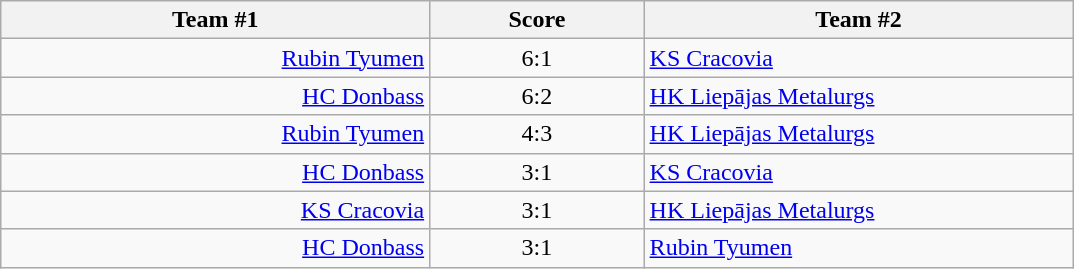<table class="wikitable" style="text-align: center;">
<tr>
<th width=22%>Team #1</th>
<th width=11%>Score</th>
<th width=22%>Team #2</th>
</tr>
<tr>
<td style="text-align: right;"><a href='#'>Rubin Tyumen</a> </td>
<td>6:1</td>
<td style="text-align: left;"> <a href='#'>KS Cracovia</a></td>
</tr>
<tr>
<td style="text-align: right;"><a href='#'>HC Donbass</a> </td>
<td>6:2</td>
<td style="text-align: left;"> <a href='#'>HK Liepājas Metalurgs</a></td>
</tr>
<tr>
<td style="text-align: right;"><a href='#'>Rubin Tyumen</a> </td>
<td>4:3</td>
<td style="text-align: left;"> <a href='#'>HK Liepājas Metalurgs</a></td>
</tr>
<tr>
<td style="text-align: right;"><a href='#'>HC Donbass</a> </td>
<td>3:1</td>
<td style="text-align: left;"> <a href='#'>KS Cracovia</a></td>
</tr>
<tr>
<td style="text-align: right;"><a href='#'>KS Cracovia</a> </td>
<td>3:1</td>
<td style="text-align: left;"> <a href='#'>HK Liepājas Metalurgs</a></td>
</tr>
<tr>
<td style="text-align: right;"><a href='#'>HC Donbass</a> </td>
<td>3:1</td>
<td style="text-align: left;"> <a href='#'>Rubin Tyumen</a></td>
</tr>
</table>
